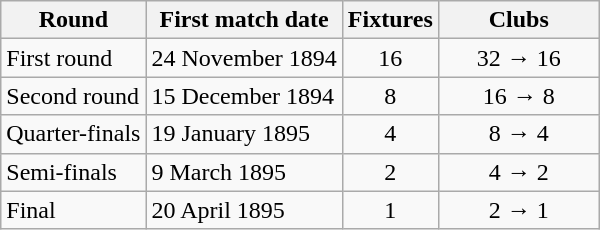<table class="wikitable">
<tr>
<th>Round</th>
<th>First match date</th>
<th>Fixtures</th>
<th width=100>Clubs</th>
</tr>
<tr align=center>
<td align=left>First round</td>
<td align=left>24 November 1894</td>
<td>16</td>
<td>32 → 16</td>
</tr>
<tr align=center>
<td align=left>Second round</td>
<td align=left>15 December 1894</td>
<td>8</td>
<td>16 → 8</td>
</tr>
<tr align=center>
<td align=left>Quarter-finals</td>
<td align=left>19 January 1895</td>
<td>4</td>
<td>8 → 4</td>
</tr>
<tr align=center>
<td align=left>Semi-finals</td>
<td align=left>9 March 1895</td>
<td>2</td>
<td>4 → 2</td>
</tr>
<tr align=center>
<td align=left>Final</td>
<td align=left>20 April 1895</td>
<td>1</td>
<td>2 → 1</td>
</tr>
</table>
